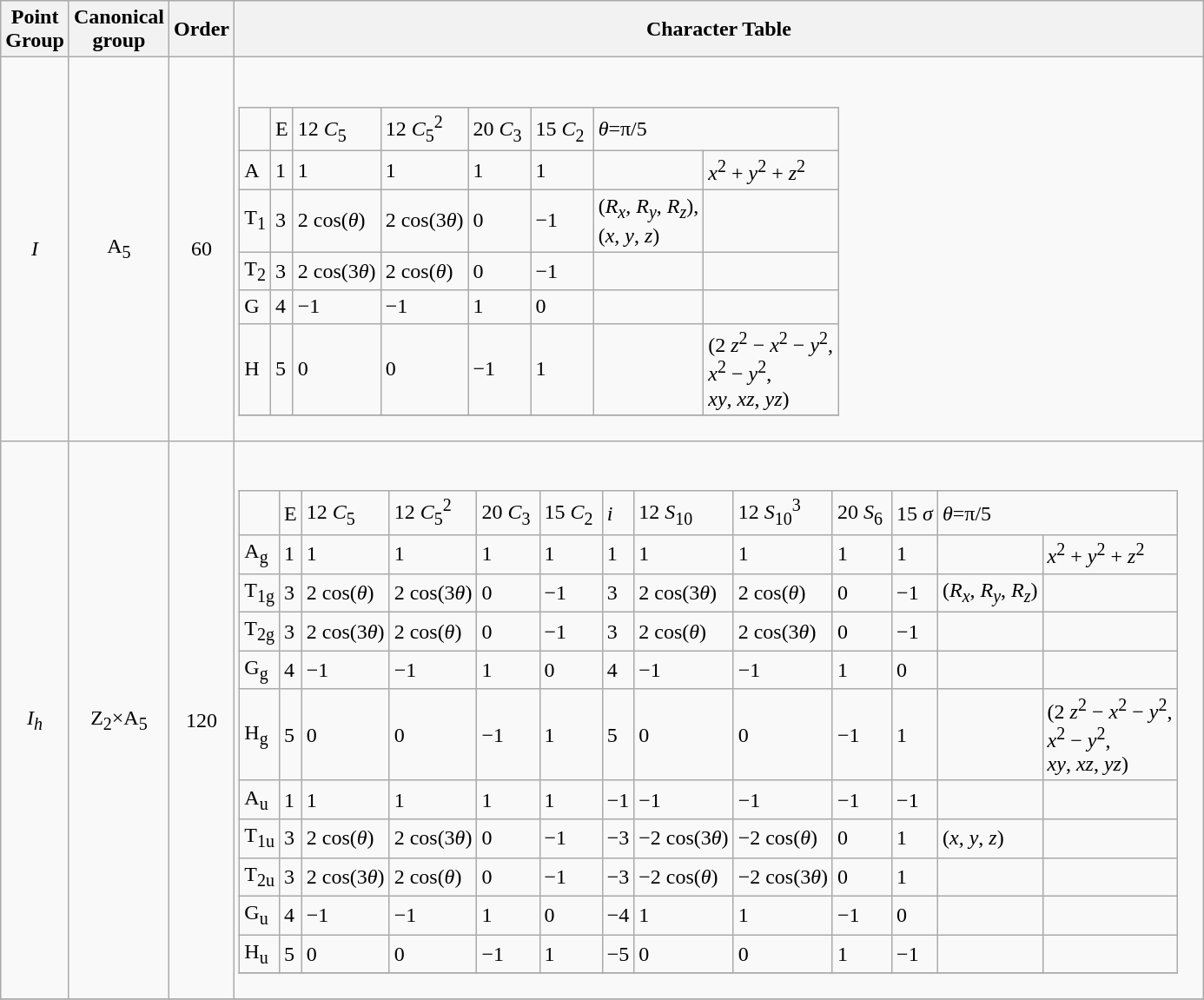<table class="wikitable"   style="text-align:center">
<tr>
<th>Point<br>Group</th>
<th>Canonical<br>group</th>
<th>Order</th>
<th>Character Table</th>
</tr>
<tr>
<td><em>I</em></td>
<td>A<sub>5</sub></td>
<td>60</td>
<td align="left"><br><table class="wikitable">
<tr>
<td> </td>
<td>E</td>
<td>12 <em>C</em><sub>5</sub><sup> </sup></td>
<td>12 <em>C</em><sub>5</sub><sup>2</sup></td>
<td>20 <em>C</em><sub>3</sub><sup> </sup></td>
<td>15 <em>C</em><sub>2</sub><sup> </sup></td>
<td colspan="2"><em>θ</em>=π/5</td>
</tr>
<tr>
<td>A</td>
<td>1</td>
<td>1</td>
<td>1</td>
<td>1</td>
<td>1</td>
<td> </td>
<td><em>x</em><sup>2</sup> + <em>y</em><sup>2</sup> + <em>z</em><sup>2</sup></td>
</tr>
<tr>
<td>T<sub>1</sub></td>
<td>3</td>
<td>2 cos(<em>θ</em>)</td>
<td>2 cos(3<em>θ</em>)</td>
<td>0</td>
<td>−1</td>
<td>(<em>R<sub>x</sub></em>, <em>R<sub>y</sub></em>, <em>R<sub>z</sub></em>),<br>(<em>x</em>, <em>y</em>, <em>z</em>)</td>
<td> </td>
</tr>
<tr>
<td>T<sub>2</sub></td>
<td>3</td>
<td>2 cos(3<em>θ</em>)</td>
<td>2 cos(<em>θ</em>)</td>
<td>0</td>
<td>−1</td>
<td> </td>
<td> </td>
</tr>
<tr>
<td>G</td>
<td>4</td>
<td>−1</td>
<td>−1</td>
<td>1</td>
<td>0</td>
<td> </td>
<td> </td>
</tr>
<tr>
<td>H</td>
<td>5</td>
<td>0</td>
<td>0</td>
<td>−1</td>
<td>1</td>
<td> </td>
<td>(2 <em>z</em><sup>2</sup> − <em>x</em><sup>2</sup> − <em>y</em><sup>2</sup>, <br> <em>x</em><sup>2</sup> − <em>y</em><sup>2</sup>, <br><em>xy</em>, <em>xz</em>, <em>yz</em>)</td>
</tr>
<tr>
</tr>
</table>
</td>
</tr>
<tr>
<td><em>I<sub>h</sub></em></td>
<td>Z<sub>2</sub>×A<sub>5</sub></td>
<td>120</td>
<td align="left"><br><table class="wikitable">
<tr>
<td> </td>
<td>E</td>
<td>12 <em>C</em><sub>5</sub><sup> </sup></td>
<td>12 <em>C</em><sub>5</sub><sup>2</sup></td>
<td>20 <em>C</em><sub>3</sub><sup> </sup></td>
<td>15 <em>C</em><sub>2</sub><sup> </sup></td>
<td><em>i</em></td>
<td>12 <em>S</em><sub>10</sub><sup> </sup></td>
<td>12 <em>S</em><sub>10</sub><sup>3</sup></td>
<td>20 <em>S</em><sub>6</sub><sup> </sup></td>
<td>15 <em>σ</em></td>
<td colspan="2"><em>θ</em>=π/5</td>
</tr>
<tr>
<td>A<sub>g</sub></td>
<td>1</td>
<td>1</td>
<td>1</td>
<td>1</td>
<td>1</td>
<td>1</td>
<td>1</td>
<td>1</td>
<td>1</td>
<td>1</td>
<td> </td>
<td><em>x</em><sup>2</sup> + <em>y</em><sup>2</sup> + <em>z</em><sup>2</sup></td>
</tr>
<tr>
<td>T<sub>1g</sub></td>
<td>3</td>
<td>2 cos(<em>θ</em>)</td>
<td>2 cos(3<em>θ</em>)</td>
<td>0</td>
<td>−1</td>
<td>3</td>
<td>2 cos(3<em>θ</em>)</td>
<td>2 cos(<em>θ</em>)</td>
<td>0</td>
<td>−1</td>
<td>(<em>R<sub>x</sub></em>, <em>R<sub>y</sub></em>, <em>R<sub>z</sub></em>)</td>
<td> </td>
</tr>
<tr>
<td>T<sub>2g</sub></td>
<td>3</td>
<td>2 cos(3<em>θ</em>)</td>
<td>2 cos(<em>θ</em>)</td>
<td>0</td>
<td>−1</td>
<td>3</td>
<td>2 cos(<em>θ</em>)</td>
<td>2 cos(3<em>θ</em>)</td>
<td>0</td>
<td>−1</td>
<td> </td>
<td> </td>
</tr>
<tr>
<td>G<sub>g</sub></td>
<td>4</td>
<td>−1</td>
<td>−1</td>
<td>1</td>
<td>0</td>
<td>4</td>
<td>−1</td>
<td>−1</td>
<td>1</td>
<td>0</td>
<td> </td>
<td> </td>
</tr>
<tr>
<td>H<sub>g</sub></td>
<td>5</td>
<td>0</td>
<td>0</td>
<td>−1</td>
<td>1</td>
<td>5</td>
<td>0</td>
<td>0</td>
<td>−1</td>
<td>1</td>
<td> </td>
<td>(2 <em>z</em><sup>2</sup> − <em>x</em><sup>2</sup> − <em>y</em><sup>2</sup>, <br> <em>x</em><sup>2</sup> − <em>y</em><sup>2</sup>, <br><em>xy</em>, <em>xz</em>, <em>yz</em>)</td>
</tr>
<tr>
<td>A<sub>u</sub></td>
<td>1</td>
<td>1</td>
<td>1</td>
<td>1</td>
<td>1</td>
<td>−1</td>
<td>−1</td>
<td>−1</td>
<td>−1</td>
<td>−1</td>
<td> </td>
<td> </td>
</tr>
<tr>
<td>T<sub>1u</sub></td>
<td>3</td>
<td>2 cos(<em>θ</em>)</td>
<td>2 cos(3<em>θ</em>)</td>
<td>0</td>
<td>−1</td>
<td>−3</td>
<td>−2 cos(3<em>θ</em>)</td>
<td>−2 cos(<em>θ</em>)</td>
<td>0</td>
<td>1</td>
<td>(<em>x</em>, <em>y</em>, <em>z</em>)</td>
<td> </td>
</tr>
<tr>
<td>T<sub>2u</sub></td>
<td>3</td>
<td>2 cos(3<em>θ</em>)</td>
<td>2 cos(<em>θ</em>)</td>
<td>0</td>
<td>−1</td>
<td>−3</td>
<td>−2 cos(<em>θ</em>)</td>
<td>−2 cos(3<em>θ</em>)</td>
<td>0</td>
<td>1</td>
<td> </td>
<td> </td>
</tr>
<tr>
<td>G<sub>u</sub></td>
<td>4</td>
<td>−1</td>
<td>−1</td>
<td>1</td>
<td>0</td>
<td>−4</td>
<td>1</td>
<td>1</td>
<td>−1</td>
<td>0</td>
<td> </td>
<td> </td>
</tr>
<tr>
<td>H<sub>u</sub></td>
<td>5</td>
<td>0</td>
<td>0</td>
<td>−1</td>
<td>1</td>
<td>−5</td>
<td>0</td>
<td>0</td>
<td>1</td>
<td>−1</td>
<td> </td>
<td> </td>
</tr>
<tr>
</tr>
</table>
</td>
</tr>
<tr>
</tr>
</table>
